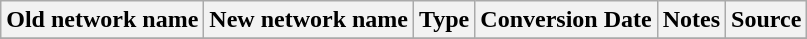<table class="wikitable">
<tr>
<th>Old network name</th>
<th>New network name</th>
<th>Type</th>
<th>Conversion Date</th>
<th>Notes</th>
<th>Source</th>
</tr>
<tr>
</tr>
</table>
